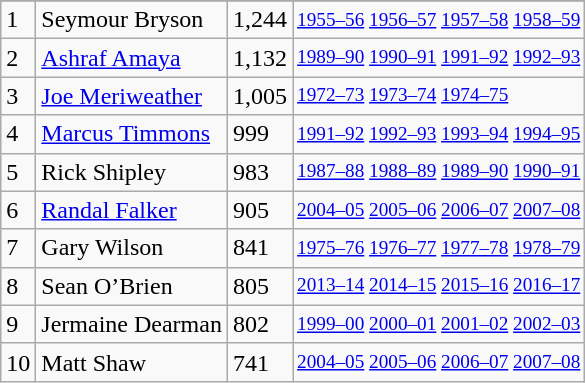<table class="wikitable">
<tr>
</tr>
<tr>
<td>1</td>
<td>Seymour Bryson</td>
<td>1,244</td>
<td style="font-size:80%;"><a href='#'>1955–56</a> <a href='#'>1956–57</a> <a href='#'>1957–58</a> <a href='#'>1958–59</a></td>
</tr>
<tr>
<td>2</td>
<td><a href='#'>Ashraf Amaya</a></td>
<td>1,132</td>
<td style="font-size:80%;"><a href='#'>1989–90</a> <a href='#'>1990–91</a> <a href='#'>1991–92</a> <a href='#'>1992–93</a></td>
</tr>
<tr>
<td>3</td>
<td><a href='#'>Joe Meriweather</a></td>
<td>1,005</td>
<td style="font-size:80%;"><a href='#'>1972–73</a> <a href='#'>1973–74</a> <a href='#'>1974–75</a></td>
</tr>
<tr>
<td>4</td>
<td><a href='#'>Marcus Timmons</a></td>
<td>999</td>
<td style="font-size:80%;"><a href='#'>1991–92</a> <a href='#'>1992–93</a> <a href='#'>1993–94</a> <a href='#'>1994–95</a></td>
</tr>
<tr>
<td>5</td>
<td>Rick Shipley</td>
<td>983</td>
<td style="font-size:80%;"><a href='#'>1987–88</a> <a href='#'>1988–89</a> <a href='#'>1989–90</a> <a href='#'>1990–91</a></td>
</tr>
<tr>
<td>6</td>
<td><a href='#'>Randal Falker</a></td>
<td>905</td>
<td style="font-size:80%;"><a href='#'>2004–05</a> <a href='#'>2005–06</a> <a href='#'>2006–07</a> <a href='#'>2007–08</a></td>
</tr>
<tr>
<td>7</td>
<td>Gary Wilson</td>
<td>841</td>
<td style="font-size:80%;"><a href='#'>1975–76</a> <a href='#'>1976–77</a> <a href='#'>1977–78</a> <a href='#'>1978–79</a></td>
</tr>
<tr>
<td>8</td>
<td>Sean O’Brien</td>
<td>805</td>
<td style="font-size:80%;"><a href='#'>2013–14</a> <a href='#'>2014–15</a> <a href='#'>2015–16</a> <a href='#'>2016–17</a></td>
</tr>
<tr>
<td>9</td>
<td>Jermaine Dearman</td>
<td>802</td>
<td style="font-size:80%;"><a href='#'>1999–00</a> <a href='#'>2000–01</a> <a href='#'>2001–02</a> <a href='#'>2002–03</a></td>
</tr>
<tr>
<td>10</td>
<td>Matt Shaw</td>
<td>741</td>
<td style="font-size:80%;"><a href='#'>2004–05</a> <a href='#'>2005–06</a> <a href='#'>2006–07</a> <a href='#'>2007–08</a></td>
</tr>
</table>
